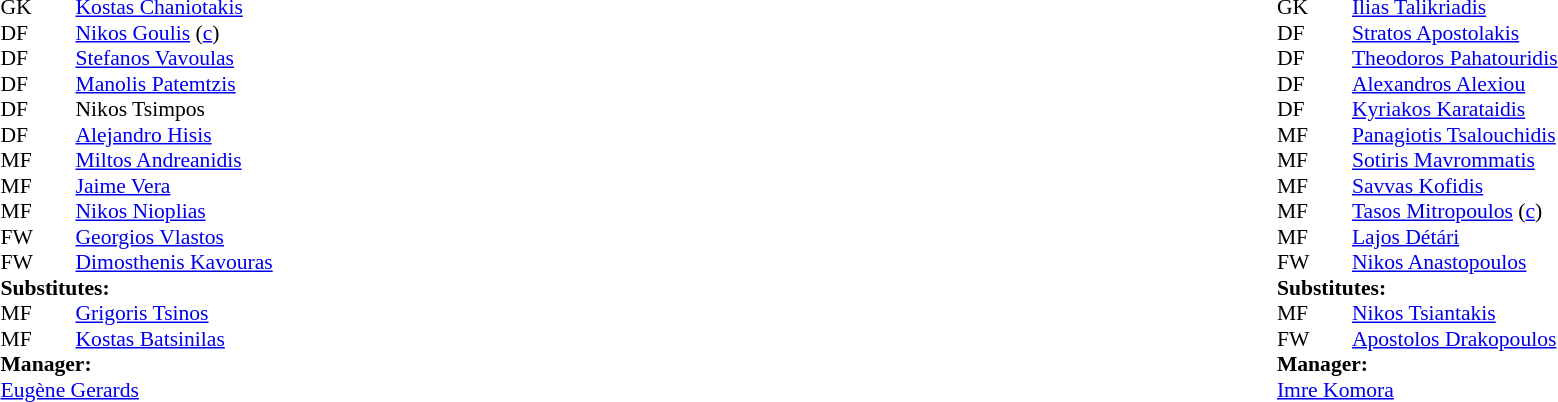<table width="100%">
<tr>
<td valign="top" width="50%"><br><table style="font-size: 90%" cellspacing="0" cellpadding="0">
<tr>
<th width="25"></th>
<th width="25"></th>
</tr>
<tr>
<td>GK</td>
<td></td>
<td> <a href='#'>Kostas Chaniotakis</a></td>
<td></td>
</tr>
<tr>
<td>DF</td>
<td></td>
<td> <a href='#'>Nikos Goulis</a> (<a href='#'>c</a>)</td>
<td></td>
<td></td>
</tr>
<tr>
<td>DF</td>
<td></td>
<td> <a href='#'>Stefanos Vavoulas</a></td>
<td></td>
</tr>
<tr>
<td>DF</td>
<td></td>
<td> <a href='#'>Manolis Patemtzis</a></td>
</tr>
<tr>
<td>DF</td>
<td></td>
<td> Nikos Tsimpos</td>
</tr>
<tr>
<td>DF</td>
<td></td>
<td> <a href='#'>Alejandro Hisis</a></td>
</tr>
<tr>
<td>MF</td>
<td></td>
<td> <a href='#'>Miltos Andreanidis</a></td>
<td></td>
</tr>
<tr>
<td>MF</td>
<td></td>
<td> <a href='#'>Jaime Vera</a></td>
</tr>
<tr>
<td>MF</td>
<td></td>
<td> <a href='#'>Nikos Nioplias</a></td>
</tr>
<tr>
<td>FW</td>
<td></td>
<td> <a href='#'>Georgios Vlastos</a></td>
<td></td>
<td></td>
</tr>
<tr>
<td>FW</td>
<td></td>
<td> <a href='#'>Dimosthenis Kavouras</a></td>
</tr>
<tr>
<td colspan=4><strong>Substitutes:</strong></td>
</tr>
<tr>
<td>MF</td>
<td></td>
<td> <a href='#'>Grigoris Tsinos</a></td>
<td></td>
<td></td>
</tr>
<tr>
<td>MF</td>
<td></td>
<td> <a href='#'>Kostas Batsinilas</a></td>
<td></td>
<td></td>
</tr>
<tr>
<td colspan=4><strong>Manager:</strong></td>
</tr>
<tr>
<td colspan="4"> <a href='#'>Eugène Gerards</a></td>
</tr>
</table>
</td>
<td valign="top" width="50%"><br><table style="font-size: 90%" cellspacing="0" cellpadding="0" align="center">
<tr>
<th width="25"></th>
<th width="25"></th>
</tr>
<tr>
<td>GK</td>
<td></td>
<td> <a href='#'>Ilias Talikriadis</a></td>
</tr>
<tr>
<td>DF</td>
<td></td>
<td> <a href='#'>Stratos Apostolakis</a></td>
</tr>
<tr>
<td>DF</td>
<td></td>
<td> <a href='#'>Theodoros Pahatouridis</a></td>
</tr>
<tr>
<td>DF</td>
<td></td>
<td> <a href='#'>Alexandros Alexiou</a></td>
</tr>
<tr>
<td>DF</td>
<td></td>
<td> <a href='#'>Kyriakos Karataidis</a></td>
</tr>
<tr>
<td>MF</td>
<td></td>
<td> <a href='#'>Panagiotis Tsalouchidis</a></td>
</tr>
<tr>
<td>MF</td>
<td></td>
<td> <a href='#'>Sotiris Mavrommatis</a></td>
<td></td>
</tr>
<tr>
<td>MF</td>
<td></td>
<td> <a href='#'>Savvas Kofidis</a></td>
<td></td>
</tr>
<tr>
<td>MF</td>
<td></td>
<td> <a href='#'>Tasos Mitropoulos</a> (<a href='#'>c</a>)</td>
</tr>
<tr>
<td>MF</td>
<td></td>
<td> <a href='#'>Lajos Détári</a></td>
</tr>
<tr>
<td>FW</td>
<td></td>
<td> <a href='#'>Nikos Anastopoulos</a></td>
</tr>
<tr>
<td colspan=4><strong>Substitutes:</strong></td>
</tr>
<tr>
<td>MF</td>
<td></td>
<td> <a href='#'>Nikos Tsiantakis</a></td>
<td></td>
</tr>
<tr>
<td>FW</td>
<td></td>
<td> <a href='#'>Apostolos Drakopoulos</a></td>
<td></td>
</tr>
<tr>
<td colspan=4><strong>Manager:</strong></td>
</tr>
<tr>
<td colspan="4"> <a href='#'>Imre Komora</a></td>
</tr>
</table>
</td>
</tr>
</table>
